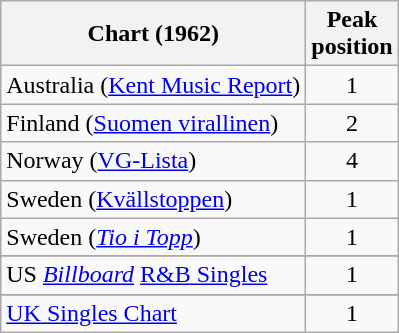<table class="wikitable sortable">
<tr>
<th>Chart (1962)</th>
<th>Peak<br>position</th>
</tr>
<tr>
<td>Australia (<a href='#'>Kent Music Report</a>)</td>
<td align="center">1</td>
</tr>
<tr>
<td>Finland (<a href='#'>Suomen virallinen</a>)</td>
<td align="center">2</td>
</tr>
<tr>
<td>Norway (<a href='#'>VG-Lista</a>)</td>
<td align="center">4</td>
</tr>
<tr>
<td>Sweden (<a href='#'>Kvällstoppen</a>)</td>
<td align="center">1</td>
</tr>
<tr>
<td>Sweden (<em><a href='#'>Tio i Topp</a></em>)</td>
<td align="center">1</td>
</tr>
<tr>
</tr>
<tr>
<td>US <em><a href='#'>Billboard</a></em> <a href='#'>R&B Singles</a></td>
<td align="center">1</td>
</tr>
<tr>
</tr>
<tr>
<td><a href='#'>UK Singles Chart</a></td>
<td align="center">1</td>
</tr>
</table>
